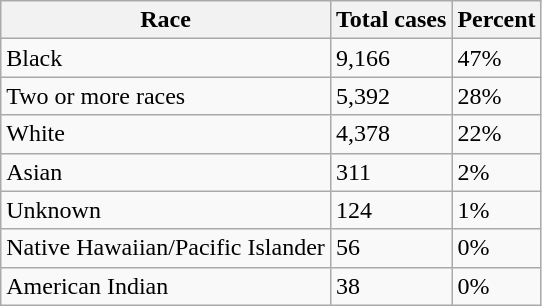<table class="wikitable" style="display: inline-table;">
<tr>
<th>Race</th>
<th>Total cases</th>
<th>Percent</th>
</tr>
<tr>
<td>Black</td>
<td>9,166</td>
<td>47%</td>
</tr>
<tr>
<td>Two or more races</td>
<td>5,392</td>
<td>28%</td>
</tr>
<tr>
<td>White</td>
<td>4,378</td>
<td>22%</td>
</tr>
<tr>
<td>Asian</td>
<td>311</td>
<td>2%</td>
</tr>
<tr>
<td>Unknown</td>
<td>124</td>
<td>1%</td>
</tr>
<tr>
<td>Native Hawaiian/Pacific Islander</td>
<td>56</td>
<td>0%</td>
</tr>
<tr>
<td>American Indian</td>
<td>38</td>
<td>0%</td>
</tr>
</table>
